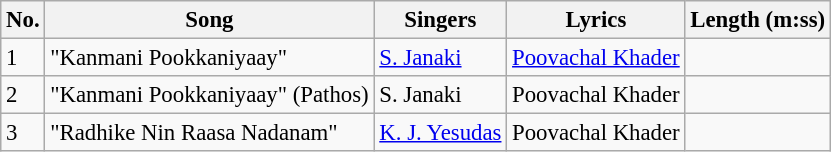<table class="wikitable" style="font-size:95%;">
<tr>
<th>No.</th>
<th>Song</th>
<th>Singers</th>
<th>Lyrics</th>
<th>Length (m:ss)</th>
</tr>
<tr>
<td>1</td>
<td>"Kanmani Pookkaniyaay"</td>
<td><a href='#'>S. Janaki</a></td>
<td><a href='#'>Poovachal Khader</a></td>
<td></td>
</tr>
<tr>
<td>2</td>
<td>"Kanmani Pookkaniyaay" (Pathos)</td>
<td>S. Janaki</td>
<td>Poovachal Khader</td>
<td></td>
</tr>
<tr>
<td>3</td>
<td>"Radhike Nin Raasa Nadanam"</td>
<td><a href='#'>K. J. Yesudas</a></td>
<td>Poovachal Khader</td>
<td></td>
</tr>
</table>
